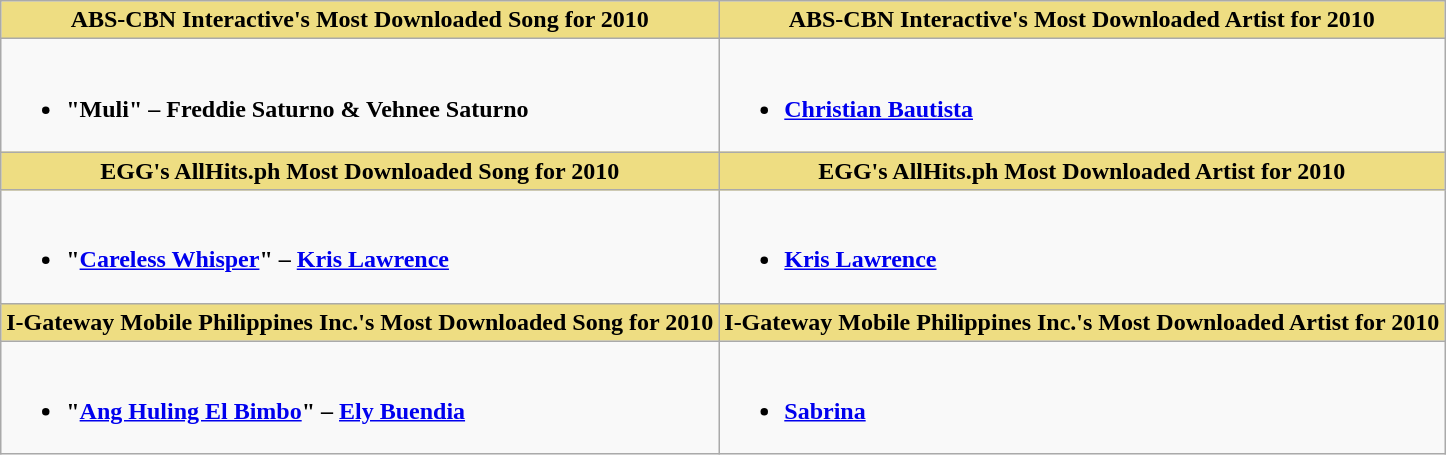<table class="wikitable">
<tr>
<th style="background:#EEDD82;" ! width:50%">ABS-CBN Interactive's Most Downloaded Song for 2010</th>
<th style="background:#EEDD82;" ! width:50%">ABS-CBN Interactive's Most Downloaded Artist for 2010</th>
</tr>
<tr>
<td valign="top"><br><ul><li><strong>"Muli" – Freddie Saturno & Vehnee Saturno</strong></li></ul></td>
<td valign="top"><br><ul><li><strong><a href='#'>Christian Bautista</a></strong></li></ul></td>
</tr>
<tr>
<th style="background:#EEDD82;" ! width:50%">EGG's AllHits.ph Most Downloaded Song for 2010</th>
<th style="background:#EEDD82;" ! width:50%">EGG's AllHits.ph Most Downloaded Artist for 2010</th>
</tr>
<tr>
<td valign="top"><br><ul><li><strong>"<a href='#'>Careless Whisper</a>" – <a href='#'>Kris Lawrence</a></strong></li></ul></td>
<td valign="top"><br><ul><li><strong><a href='#'>Kris Lawrence</a></strong></li></ul></td>
</tr>
<tr>
<th style="background:#EEDD82;" ! width:50%">I-Gateway Mobile Philippines Inc.'s Most Downloaded Song for 2010</th>
<th style="background:#EEDD82;" ! width:50%">I-Gateway Mobile Philippines Inc.'s Most Downloaded Artist for 2010</th>
</tr>
<tr>
<td valign="top"><br><ul><li><strong>"<a href='#'>Ang Huling El Bimbo</a>" – <a href='#'>Ely Buendia</a></strong></li></ul></td>
<td valign="top"><br><ul><li><strong><a href='#'>Sabrina</a></strong></li></ul></td>
</tr>
</table>
